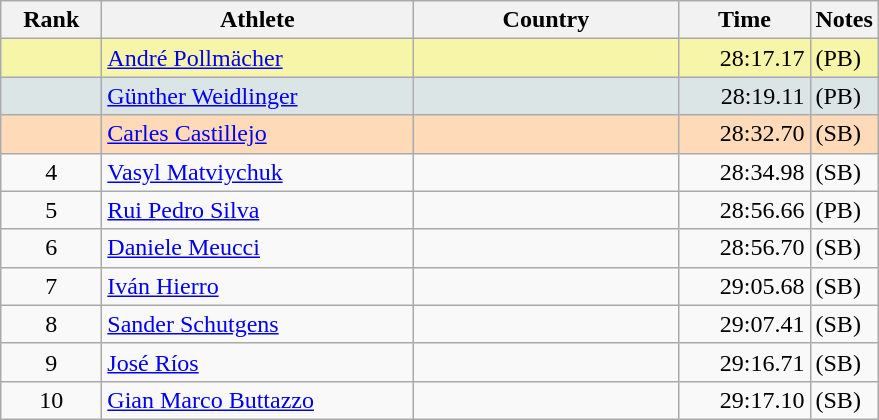<table class="wikitable">
<tr>
<th width = 60>Rank</th>
<th width = 200>Athlete</th>
<th width = 170>Country</th>
<th width = 80>Time</th>
<th>Notes</th>
</tr>
<tr bgcolor="#F7F6A8">
<td align=center></td>
<td><a href='#'>André Pollmächer</a></td>
<td></td>
<td align="right">28:17.17</td>
<td>(PB)</td>
</tr>
<tr bgcolor="#DCE5E5">
<td align=center></td>
<td><a href='#'>Günther Weidlinger</a></td>
<td></td>
<td align="right">28:19.11</td>
<td>(PB)</td>
</tr>
<tr bgcolor="#FFDAB9">
<td align=center></td>
<td><a href='#'>Carles Castillejo</a></td>
<td></td>
<td align="right">28:32.70</td>
<td>(SB)</td>
</tr>
<tr>
<td align=center>4</td>
<td><a href='#'>Vasyl Matviychuk</a></td>
<td></td>
<td align="right">28:34.98</td>
<td>(SB)</td>
</tr>
<tr>
<td align=center>5</td>
<td><a href='#'>Rui Pedro Silva</a></td>
<td></td>
<td align="right">28:56.66</td>
<td>(PB)</td>
</tr>
<tr>
<td align=center>6</td>
<td><a href='#'>Daniele Meucci</a></td>
<td></td>
<td align="right">28:56.70</td>
<td>(SB)</td>
</tr>
<tr>
<td align=center>7</td>
<td><a href='#'>Iván Hierro</a></td>
<td></td>
<td align="right">29:05.68</td>
<td>(SB)</td>
</tr>
<tr>
<td align=center>8</td>
<td><a href='#'>Sander Schutgens</a></td>
<td></td>
<td align="right">29:07.41</td>
<td>(SB)</td>
</tr>
<tr>
<td align=center>9</td>
<td><a href='#'>José Ríos</a></td>
<td></td>
<td align="right">29:16.71</td>
<td>(SB)</td>
</tr>
<tr>
<td align=center>10</td>
<td><a href='#'>Gian Marco Buttazzo</a></td>
<td></td>
<td align="right">29:17.10</td>
<td>(SB)</td>
</tr>
</table>
